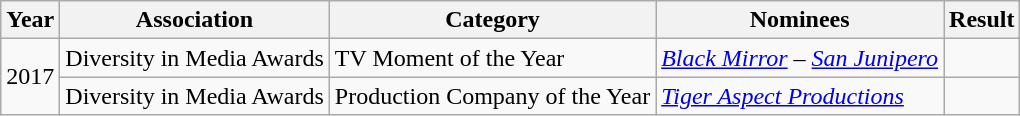<table class="wikitable">
<tr>
<th>Year</th>
<th>Association</th>
<th>Category</th>
<th>Nominees</th>
<th>Result</th>
</tr>
<tr>
<td rowspan="2">2017</td>
<td rowspan="1">Diversity in Media Awards</td>
<td>TV Moment of the Year</td>
<td><em><a href='#'>Black Mirror</a> – <a href='#'>San Junipero</a></em></td>
<td></td>
</tr>
<tr>
<td>Diversity in Media Awards</td>
<td>Production Company of the Year</td>
<td><em><a href='#'>Tiger Aspect Productions</a></em></td>
<td></td>
</tr>
</table>
